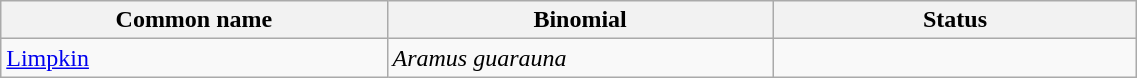<table width=60% class="wikitable">
<tr>
<th width=34%>Common name</th>
<th width=34%>Binomial</th>
<th width=32%>Status</th>
</tr>
<tr>
<td><a href='#'>Limpkin</a></td>
<td><em>Aramus guarauna</em></td>
<td></td>
</tr>
</table>
